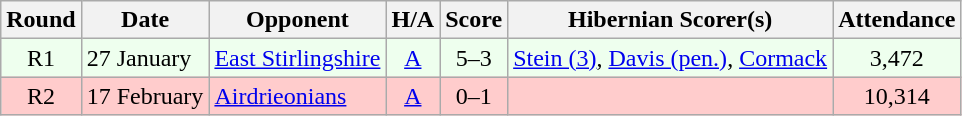<table class="wikitable" style="text-align:center">
<tr>
<th>Round</th>
<th>Date</th>
<th>Opponent</th>
<th>H/A</th>
<th>Score</th>
<th>Hibernian Scorer(s)</th>
<th>Attendance</th>
</tr>
<tr bgcolor=#EEFFEE>
<td>R1</td>
<td align=left>27 January</td>
<td align=left><a href='#'>East Stirlingshire</a></td>
<td><a href='#'>A</a></td>
<td>5–3</td>
<td align=left><a href='#'>Stein (3)</a>, <a href='#'>Davis (pen.)</a>, <a href='#'>Cormack</a></td>
<td>3,472</td>
</tr>
<tr bgcolor=#FFCCCC>
<td>R2</td>
<td align=left>17 February</td>
<td align=left><a href='#'>Airdrieonians</a></td>
<td><a href='#'>A</a></td>
<td>0–1</td>
<td align=left></td>
<td>10,314</td>
</tr>
</table>
